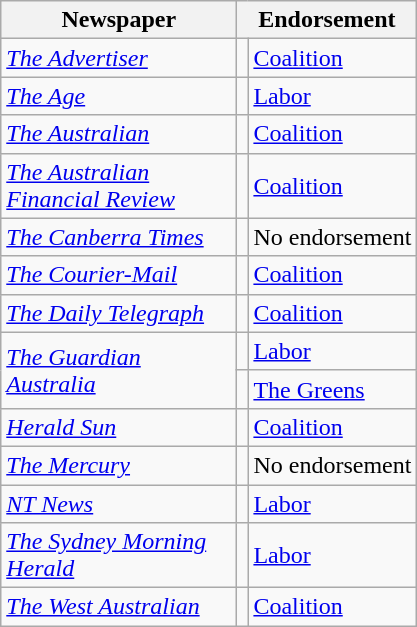<table class="wikitable floatright">
<tr>
<th style="width:150px;">Newspaper</th>
<th colspan=2>Endorsement</th>
</tr>
<tr>
<td><em><a href='#'>The Advertiser</a></em></td>
<td></td>
<td><a href='#'>Coalition</a></td>
</tr>
<tr>
<td><em><a href='#'>The Age</a></em></td>
<td></td>
<td><a href='#'>Labor</a></td>
</tr>
<tr>
<td><em><a href='#'>The Australian</a></em></td>
<td></td>
<td><a href='#'>Coalition</a></td>
</tr>
<tr>
<td><em><a href='#'>The Australian Financial Review</a></em></td>
<td></td>
<td><a href='#'>Coalition</a></td>
</tr>
<tr>
<td><em><a href='#'>The Canberra Times</a></em></td>
<td></td>
<td>No endorsement</td>
</tr>
<tr>
<td><em><a href='#'>The Courier-Mail</a></em></td>
<td></td>
<td><a href='#'>Coalition</a></td>
</tr>
<tr>
<td><em><a href='#'>The Daily Telegraph</a></em></td>
<td></td>
<td><a href='#'>Coalition</a></td>
</tr>
<tr>
<td rowspan="2"><em><a href='#'>The Guardian Australia</a></em></td>
<td></td>
<td><a href='#'>Labor</a></td>
</tr>
<tr>
<td></td>
<td><a href='#'>The Greens</a></td>
</tr>
<tr>
<td><em><a href='#'>Herald Sun</a></em></td>
<td></td>
<td><a href='#'>Coalition</a></td>
</tr>
<tr>
<td><em><a href='#'>The Mercury</a></em></td>
<td></td>
<td>No endorsement</td>
</tr>
<tr>
<td><em><a href='#'>NT News</a></em></td>
<td></td>
<td><a href='#'>Labor</a></td>
</tr>
<tr>
<td><em><a href='#'>The Sydney Morning Herald</a></em></td>
<td></td>
<td><a href='#'>Labor</a></td>
</tr>
<tr>
<td><em><a href='#'>The West Australian</a></em></td>
<td></td>
<td><a href='#'>Coalition</a></td>
</tr>
</table>
